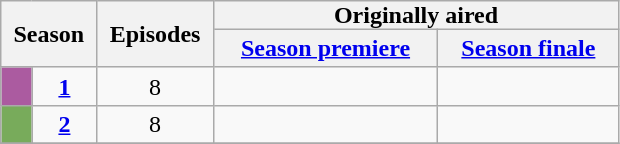<table class="wikitable plainrowheaders"  style="text-align:center;">
<tr>
<th scope="col" style="padding:0 8px;" colspan="2" rowspan="2">Season</th>
<th scope="col" style="padding:0 8px;" rowspan="2">Episodes</th>
<th scope="col" style="padding:0 80px;" colspan="2">Originally aired</th>
</tr>
<tr>
<th scope="col"><a href='#'>Season premiere</a></th>
<th scope="col"><a href='#'>Season finale</a></th>
</tr>
<tr>
<td scope="row" style="background:#ab5ba0;"></td>
<td><strong><a href='#'>1</a></strong></td>
<td>8</td>
<td></td>
<td></td>
</tr>
<tr>
<td scope="row" style="background:#78ab5b;"></td>
<td><strong><a href='#'>2</a></strong></td>
<td>8</td>
<td></td>
<td></td>
</tr>
<tr>
</tr>
</table>
